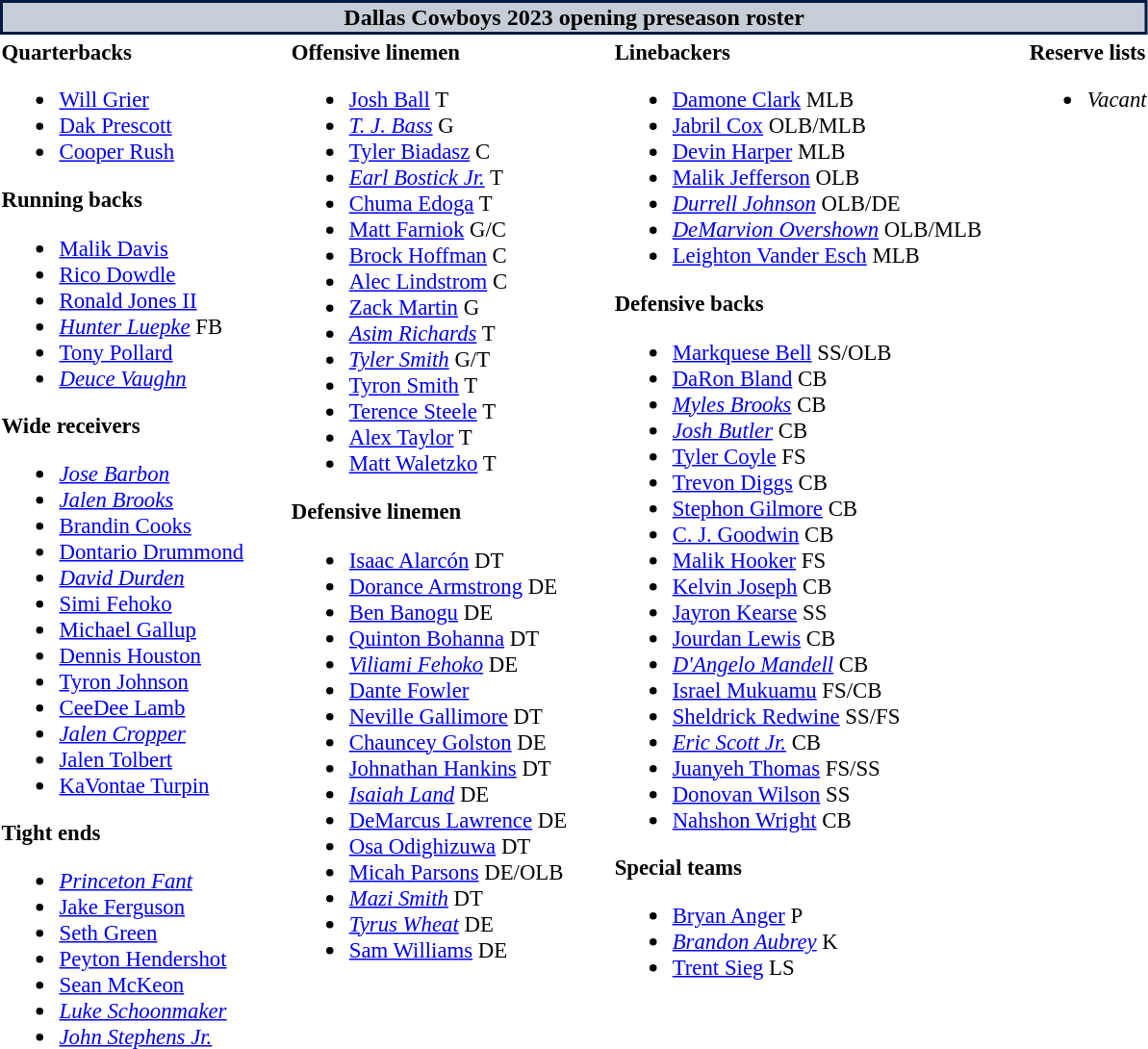<table class="toccolours" style="text-align: left">
<tr>
<th colspan="7" style="background:#c5ced6; color:black; border: 2px solid #001942; text-align: center;">Dallas Cowboys 2023 opening preseason roster</th>
</tr>
<tr>
<td style="font-size:95%; vertical-align:top;"><strong>Quarterbacks</strong><br><ul><li> <a href='#'>Will Grier</a></li><li> <a href='#'>Dak Prescott</a></li><li> <a href='#'>Cooper Rush</a></li></ul><strong>Running backs</strong><ul><li> <a href='#'>Malik Davis</a></li><li> <a href='#'>Rico Dowdle</a></li><li> <a href='#'>Ronald Jones II</a></li><li> <em><a href='#'>Hunter Luepke</a></em> FB</li><li> <a href='#'>Tony Pollard</a></li><li> <em><a href='#'>Deuce Vaughn</a></em></li></ul><strong>Wide receivers</strong><ul><li> <em><a href='#'>Jose Barbon</a></em></li><li> <em><a href='#'>Jalen Brooks</a></em></li><li> <a href='#'>Brandin Cooks</a></li><li> <a href='#'>Dontario Drummond</a></li><li> <em><a href='#'>David Durden</a></em></li><li> <a href='#'>Simi Fehoko</a></li><li> <a href='#'>Michael Gallup</a></li><li> <a href='#'>Dennis Houston</a></li><li> <a href='#'>Tyron Johnson</a></li><li> <a href='#'>CeeDee Lamb</a></li><li> <em><a href='#'>Jalen Cropper</a></em></li><li> <a href='#'>Jalen Tolbert</a></li><li> <a href='#'>KaVontae Turpin</a></li></ul><strong>Tight ends</strong><ul><li> <em><a href='#'>Princeton Fant</a></em></li><li> <a href='#'>Jake Ferguson</a></li><li> <a href='#'>Seth Green</a></li><li> <a href='#'>Peyton Hendershot</a></li><li> <a href='#'>Sean McKeon</a></li><li> <em><a href='#'>Luke Schoonmaker</a></em></li><li> <em><a href='#'>John Stephens Jr.</a></em></li></ul></td>
<td style="width: 25px;"></td>
<td style="font-size:95%; vertical-align:top;"><strong>Offensive linemen</strong><br><ul><li> <a href='#'>Josh Ball</a> T</li><li> <em><a href='#'>T. J. Bass</a></em> G</li><li> <a href='#'>Tyler Biadasz</a> C</li><li> <em><a href='#'>Earl Bostick Jr.</a></em> T</li><li> <a href='#'>Chuma Edoga</a> T</li><li> <a href='#'>Matt Farniok</a> G/C</li><li> <a href='#'>Brock Hoffman</a> C</li><li> <a href='#'>Alec Lindstrom</a> C</li><li> <a href='#'>Zack Martin</a> G</li><li> <em><a href='#'>Asim Richards</a></em> T</li><li> <em><a href='#'>Tyler Smith</a></em> G/T</li><li> <a href='#'>Tyron Smith</a> T</li><li> <a href='#'>Terence Steele</a> T</li><li> <a href='#'>Alex Taylor</a> T</li><li> <a href='#'>Matt Waletzko</a> T</li></ul><strong>Defensive linemen</strong><ul><li> <a href='#'>Isaac Alarcón</a> DT</li><li> <a href='#'>Dorance Armstrong</a> DE</li><li> <a href='#'>Ben Banogu</a> DE</li><li> <a href='#'>Quinton Bohanna</a> DT</li><li> <em><a href='#'>Viliami Fehoko</a></em> DE</li><li> <a href='#'>Dante Fowler</a></li><li> <a href='#'>Neville Gallimore</a> DT</li><li> <a href='#'>Chauncey Golston</a> DE</li><li> <a href='#'>Johnathan Hankins</a> DT</li><li> <em><a href='#'>Isaiah Land</a></em> DE</li><li> <a href='#'>DeMarcus Lawrence</a> DE</li><li> <a href='#'>Osa Odighizuwa</a> DT</li><li> <a href='#'>Micah Parsons</a> DE/OLB</li><li> <em><a href='#'>Mazi Smith</a></em> DT</li><li> <em><a href='#'>Tyrus Wheat</a></em> DE</li><li> <a href='#'>Sam Williams</a> DE</li></ul></td>
<td style="width: 25px;"></td>
<td style="font-size:95%; vertical-align:top;"><strong>Linebackers</strong><br><ul><li> <a href='#'>Damone Clark</a> MLB</li><li> <a href='#'>Jabril Cox</a> OLB/MLB</li><li> <a href='#'>Devin Harper</a> MLB</li><li> <a href='#'>Malik Jefferson</a> OLB</li><li> <em><a href='#'>Durrell Johnson</a></em> OLB/DE</li><li> <em><a href='#'>DeMarvion Overshown</a></em> OLB/MLB</li><li> <a href='#'>Leighton Vander Esch</a> MLB</li></ul><strong>Defensive backs</strong><ul><li> <a href='#'>Markquese Bell</a> SS/OLB</li><li> <a href='#'>DaRon Bland</a> CB</li><li> <em><a href='#'>Myles Brooks</a></em> CB</li><li> <em><a href='#'>Josh Butler</a></em> CB</li><li> <a href='#'>Tyler Coyle</a> FS</li><li> <a href='#'>Trevon Diggs</a> CB</li><li> <a href='#'>Stephon Gilmore</a> CB</li><li> <a href='#'>C. J. Goodwin</a> CB</li><li> <a href='#'>Malik Hooker</a> FS</li><li> <a href='#'>Kelvin Joseph</a> CB</li><li> <a href='#'>Jayron Kearse</a> SS</li><li> <a href='#'>Jourdan Lewis</a> CB</li><li> <em><a href='#'>D'Angelo Mandell</a></em> CB</li><li> <a href='#'>Israel Mukuamu</a> FS/CB</li><li> <a href='#'>Sheldrick Redwine</a> SS/FS</li><li> <em><a href='#'>Eric Scott Jr.</a></em> CB</li><li> <a href='#'>Juanyeh Thomas</a> FS/SS</li><li> <a href='#'>Donovan Wilson</a> SS</li><li> <a href='#'>Nahshon Wright</a> CB</li></ul><strong>Special teams</strong><ul><li> <a href='#'>Bryan Anger</a> P</li><li> <em><a href='#'>Brandon Aubrey</a></em> K</li><li> <a href='#'>Trent Sieg</a> LS</li></ul></td>
<td style="width: 25px;"></td>
<td style="font-size:95%; vertical-align:top;"><strong>Reserve lists</strong><br><ul><li><em>Vacant</em></li></ul></td>
</tr>
</table>
